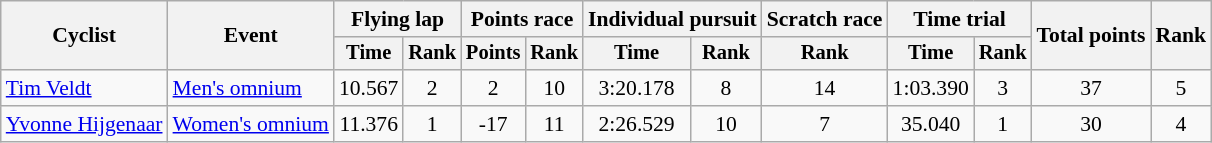<table class="wikitable" style="font-size:90%">
<tr>
<th rowspan=2>Cyclist</th>
<th rowspan=2>Event</th>
<th colspan=2>Flying lap</th>
<th colspan=2>Points race</th>
<th colspan=2>Individual pursuit</th>
<th>Scratch race</th>
<th colspan=2>Time trial</th>
<th rowspan=2>Total points</th>
<th rowspan=2>Rank</th>
</tr>
<tr style="font-size:95%">
<th>Time</th>
<th>Rank</th>
<th>Points</th>
<th>Rank</th>
<th>Time</th>
<th>Rank</th>
<th>Rank</th>
<th>Time</th>
<th>Rank</th>
</tr>
<tr align=center>
<td align=left><a href='#'>Tim Veldt</a></td>
<td align=left><a href='#'>Men's omnium</a></td>
<td>10.567</td>
<td>2</td>
<td>2</td>
<td>10</td>
<td>3:20.178</td>
<td>8</td>
<td>14</td>
<td>1:03.390</td>
<td>3</td>
<td>37</td>
<td>5</td>
</tr>
<tr align=center>
<td align=left><a href='#'>Yvonne Hijgenaar</a></td>
<td align=left><a href='#'>Women's omnium</a></td>
<td>11.376</td>
<td>1</td>
<td>-17</td>
<td>11</td>
<td>2:26.529</td>
<td>10</td>
<td>7</td>
<td>35.040</td>
<td>1</td>
<td>30</td>
<td>4</td>
</tr>
</table>
